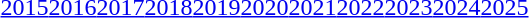<table id=toc class=toc summary=Contents>
<tr>
<th></th>
</tr>
<tr>
<td align=center><a href='#'>2015</a><a href='#'>2016</a><a href='#'>2017</a><a href='#'>2018</a><a href='#'>2019</a><a href='#'>2020</a><a href='#'>2021</a><a href='#'>2022</a><a href='#'>2023</a><a href='#'>2024</a><a href='#'>2025</a></td>
</tr>
</table>
